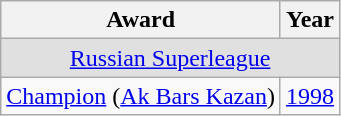<table class="wikitable">
<tr>
<th>Award</th>
<th>Year</th>
</tr>
<tr ALIGN="center" bgcolor="#e0e0e0">
<td colspan="2"><a href='#'>Russian Superleague</a></td>
</tr>
<tr>
<td><a href='#'>Champion</a> (<a href='#'>Ak Bars Kazan</a>)</td>
<td><a href='#'>1998</a></td>
</tr>
</table>
